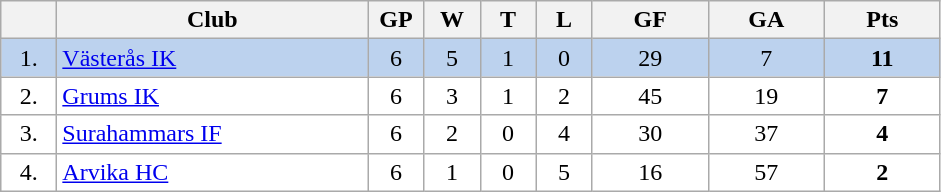<table class="wikitable">
<tr>
<th width="30"></th>
<th width="200">Club</th>
<th width="30">GP</th>
<th width="30">W</th>
<th width="30">T</th>
<th width="30">L</th>
<th width="70">GF</th>
<th width="70">GA</th>
<th width="70">Pts</th>
</tr>
<tr bgcolor="#BCD2EE" align="center">
<td>1.</td>
<td align="left"><a href='#'>Västerås IK</a></td>
<td>6</td>
<td>5</td>
<td>1</td>
<td>0</td>
<td>29</td>
<td>7</td>
<td><strong>11</strong></td>
</tr>
<tr bgcolor="#FFFFFF" align="center">
<td>2.</td>
<td align="left"><a href='#'>Grums IK</a></td>
<td>6</td>
<td>3</td>
<td>1</td>
<td>2</td>
<td>45</td>
<td>19</td>
<td><strong>7</strong></td>
</tr>
<tr bgcolor="#FFFFFF" align="center">
<td>3.</td>
<td align="left"><a href='#'>Surahammars IF</a></td>
<td>6</td>
<td>2</td>
<td>0</td>
<td>4</td>
<td>30</td>
<td>37</td>
<td><strong>4</strong></td>
</tr>
<tr bgcolor="#FFFFFF" align="center">
<td>4.</td>
<td align="left"><a href='#'>Arvika HC</a></td>
<td>6</td>
<td>1</td>
<td>0</td>
<td>5</td>
<td>16</td>
<td>57</td>
<td><strong>2</strong></td>
</tr>
</table>
